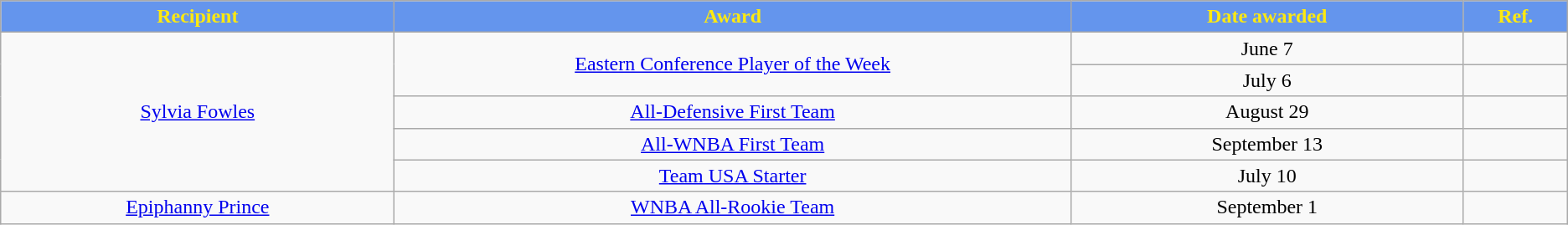<table class="wikitable sortable sortable" style="text-align: center">
<tr>
<th style="background:#6495ED; color:#FDE910;"; width="5%">Recipient</th>
<th style="background:#6495ED; color:#FDE910;"; width="9%">Award</th>
<th style="background:#6495ED; color:#FDE910;"; width="5%">Date awarded</th>
<th style="background:#6495ED; color:#FDE910;"; width="1%" class="unsortable">Ref.</th>
</tr>
<tr>
<td rowspan=5><a href='#'>Sylvia Fowles</a></td>
<td rowspan=2><a href='#'>Eastern Conference Player of the Week</a></td>
<td>June 7</td>
<td></td>
</tr>
<tr>
<td>July 6</td>
<td></td>
</tr>
<tr>
<td><a href='#'>All-Defensive First Team</a></td>
<td>August 29</td>
<td></td>
</tr>
<tr>
<td><a href='#'>All-WNBA First Team</a></td>
<td>September 13</td>
<td></td>
</tr>
<tr>
<td><a href='#'>Team USA Starter</a></td>
<td>July 10</td>
<td></td>
</tr>
<tr>
<td><a href='#'>Epiphanny Prince</a></td>
<td><a href='#'>WNBA All-Rookie Team</a></td>
<td>September 1</td>
<td></td>
</tr>
</table>
